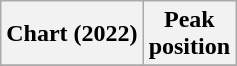<table class="wikitable plainrowheaders" style="text-align:center">
<tr>
<th scope="col">Chart (2022)</th>
<th scope="col">Peak<br>position</th>
</tr>
<tr>
</tr>
</table>
